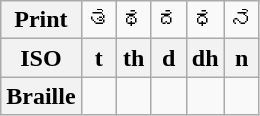<table class="wikitable Unicode" style="text-align:center;">
<tr>
<th>Print</th>
<td>ತ</td>
<td>ಥ</td>
<td>ದ</td>
<td>ಧ</td>
<td>ನ</td>
</tr>
<tr>
<th>ISO</th>
<th>t</th>
<th>th</th>
<th>d</th>
<th>dh</th>
<th>n</th>
</tr>
<tr>
<th>Braille</th>
<td></td>
<td></td>
<td></td>
<td></td>
<td></td>
</tr>
</table>
